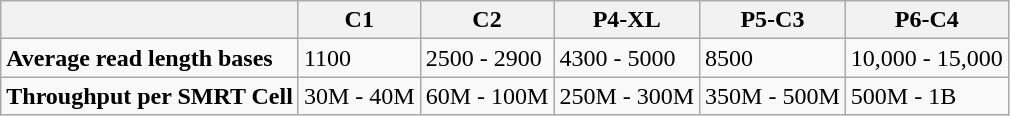<table class="wikitable sortable">
<tr>
<th></th>
<th>C1</th>
<th>C2</th>
<th>P4-XL</th>
<th>P5-C3</th>
<th>P6-C4</th>
</tr>
<tr>
<td><strong>Average read length bases</strong></td>
<td>1100</td>
<td>2500 - 2900</td>
<td>4300 - 5000</td>
<td>8500</td>
<td>10,000 - 15,000</td>
</tr>
<tr>
<td><strong>Throughput per SMRT Cell</strong></td>
<td>30M - 40M</td>
<td>60M - 100M</td>
<td>250M - 300M</td>
<td>350M - 500M</td>
<td>500M - 1B</td>
</tr>
</table>
